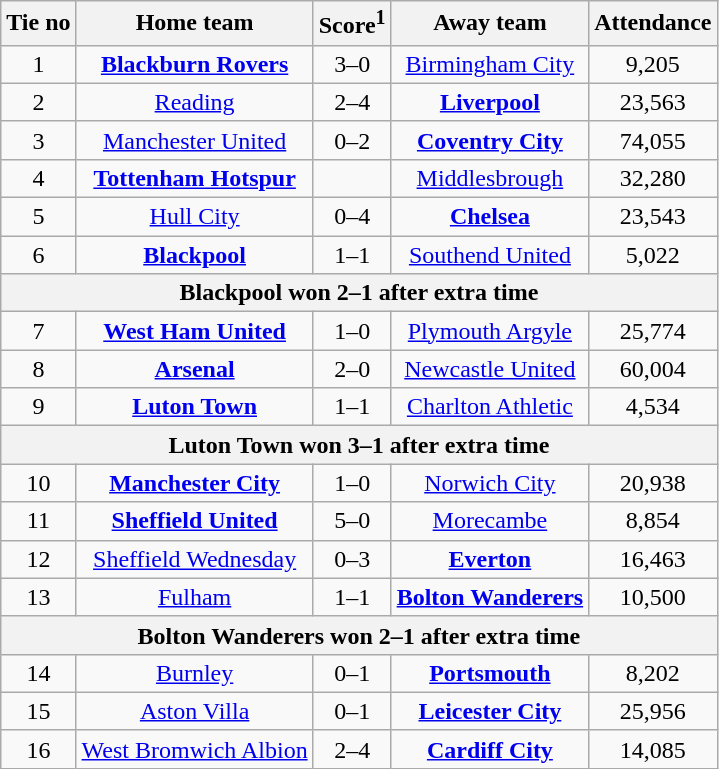<table class="wikitable" style="text-align: center">
<tr>
<th>Tie no</th>
<th>Home team</th>
<th>Score<sup>1</sup></th>
<th>Away team</th>
<th>Attendance</th>
</tr>
<tr>
<td>1</td>
<td><strong><a href='#'>Blackburn Rovers</a></strong></td>
<td>3–0</td>
<td><a href='#'>Birmingham City</a></td>
<td>9,205</td>
</tr>
<tr>
<td>2</td>
<td><a href='#'>Reading</a></td>
<td>2–4</td>
<td><strong><a href='#'>Liverpool</a></strong></td>
<td>23,563</td>
</tr>
<tr>
<td>3</td>
<td><a href='#'>Manchester United</a></td>
<td>0–2</td>
<td><strong><a href='#'>Coventry City</a></strong></td>
<td>74,055</td>
</tr>
<tr>
<td>4</td>
<td><strong><a href='#'>Tottenham Hotspur</a></strong></td>
<td></td>
<td><a href='#'>Middlesbrough</a></td>
<td>32,280</td>
</tr>
<tr>
<td>5</td>
<td><a href='#'>Hull City</a></td>
<td>0–4</td>
<td><strong><a href='#'>Chelsea</a></strong></td>
<td>23,543</td>
</tr>
<tr>
<td>6</td>
<td><strong><a href='#'>Blackpool</a></strong></td>
<td>1–1</td>
<td><a href='#'>Southend United</a></td>
<td>5,022</td>
</tr>
<tr>
<th colspan="5">Blackpool won 2–1 after extra time</th>
</tr>
<tr>
<td>7</td>
<td><strong><a href='#'>West Ham United</a></strong></td>
<td>1–0</td>
<td><a href='#'>Plymouth Argyle</a></td>
<td>25,774</td>
</tr>
<tr>
<td>8</td>
<td><strong><a href='#'>Arsenal</a></strong></td>
<td>2–0</td>
<td><a href='#'>Newcastle United</a></td>
<td>60,004</td>
</tr>
<tr>
<td>9</td>
<td><strong><a href='#'>Luton Town</a></strong></td>
<td>1–1</td>
<td><a href='#'>Charlton Athletic</a></td>
<td>4,534</td>
</tr>
<tr>
<th colspan="5">Luton Town won 3–1 after extra time</th>
</tr>
<tr>
<td>10</td>
<td><strong><a href='#'>Manchester City</a></strong></td>
<td>1–0</td>
<td><a href='#'>Norwich City</a></td>
<td>20,938</td>
</tr>
<tr>
<td>11</td>
<td><strong><a href='#'>Sheffield United</a></strong></td>
<td>5–0</td>
<td><a href='#'>Morecambe</a></td>
<td>8,854</td>
</tr>
<tr>
<td>12</td>
<td><a href='#'>Sheffield Wednesday</a></td>
<td>0–3</td>
<td><strong><a href='#'>Everton</a></strong></td>
<td>16,463</td>
</tr>
<tr>
<td>13</td>
<td><a href='#'>Fulham</a></td>
<td>1–1</td>
<td><strong><a href='#'>Bolton Wanderers</a></strong></td>
<td>10,500</td>
</tr>
<tr>
<th colspan="5">Bolton Wanderers won 2–1 after extra time</th>
</tr>
<tr>
<td>14</td>
<td><a href='#'>Burnley</a></td>
<td>0–1</td>
<td><strong><a href='#'>Portsmouth</a></strong></td>
<td>8,202</td>
</tr>
<tr>
<td>15</td>
<td><a href='#'>Aston Villa</a></td>
<td>0–1</td>
<td><strong><a href='#'>Leicester City</a></strong></td>
<td>25,956</td>
</tr>
<tr>
<td>16</td>
<td><a href='#'>West Bromwich Albion</a></td>
<td>2–4</td>
<td><strong><a href='#'>Cardiff City</a></strong></td>
<td>14,085</td>
</tr>
</table>
